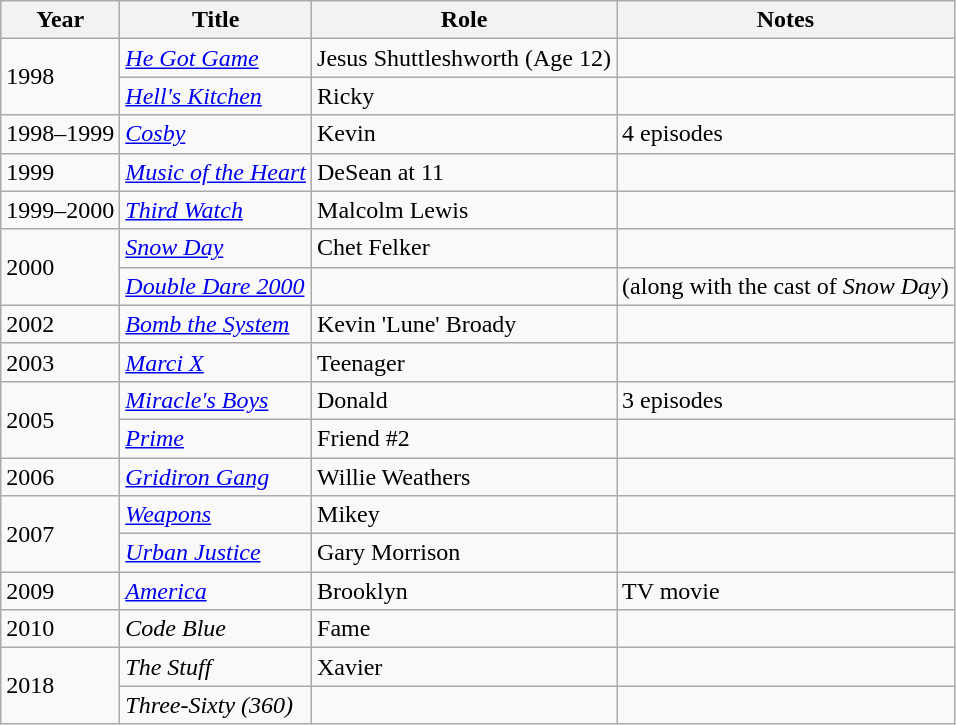<table class="wikitable">
<tr>
<th>Year</th>
<th>Title</th>
<th>Role</th>
<th>Notes</th>
</tr>
<tr>
<td rowspan=2>1998</td>
<td><em><a href='#'>He Got Game</a></em></td>
<td>Jesus Shuttleshworth (Age 12)</td>
<td></td>
</tr>
<tr>
<td><em><a href='#'>Hell's Kitchen</a></em></td>
<td>Ricky</td>
<td></td>
</tr>
<tr>
<td>1998–1999</td>
<td><em><a href='#'>Cosby</a></em></td>
<td>Kevin</td>
<td>4 episodes</td>
</tr>
<tr>
<td>1999</td>
<td><em><a href='#'>Music of the Heart</a></em></td>
<td>DeSean at 11</td>
<td></td>
</tr>
<tr>
<td>1999–2000</td>
<td><em><a href='#'>Third Watch</a></em></td>
<td>Malcolm Lewis</td>
<td></td>
</tr>
<tr>
<td rowspan=2>2000</td>
<td><em><a href='#'>Snow Day</a></em></td>
<td>Chet Felker</td>
<td></td>
</tr>
<tr>
<td><em><a href='#'>Double Dare 2000</a></em></td>
<td></td>
<td>(along with the cast of <em>Snow Day</em>)</td>
</tr>
<tr>
<td>2002</td>
<td><em><a href='#'>Bomb the System</a></em></td>
<td>Kevin 'Lune' Broady</td>
<td></td>
</tr>
<tr>
<td>2003</td>
<td><em><a href='#'>Marci X</a></em></td>
<td>Teenager</td>
<td></td>
</tr>
<tr>
<td rowspan=2>2005</td>
<td><em><a href='#'>Miracle's Boys</a></em></td>
<td>Donald</td>
<td>3 episodes</td>
</tr>
<tr>
<td><em><a href='#'>Prime</a></em></td>
<td>Friend #2</td>
<td></td>
</tr>
<tr>
<td>2006</td>
<td><em><a href='#'>Gridiron Gang</a></em></td>
<td>Willie Weathers</td>
<td></td>
</tr>
<tr>
<td rowspan=2>2007</td>
<td><em><a href='#'>Weapons</a></em></td>
<td>Mikey</td>
<td></td>
</tr>
<tr>
<td><em><a href='#'>Urban Justice</a></em></td>
<td>Gary Morrison</td>
<td></td>
</tr>
<tr>
<td>2009</td>
<td><em><a href='#'>America</a></em></td>
<td>Brooklyn</td>
<td>TV movie</td>
</tr>
<tr>
<td>2010</td>
<td><em>Code Blue</em></td>
<td>Fame</td>
<td></td>
</tr>
<tr>
<td rowspan=2>2018</td>
<td><em>The Stuff</em></td>
<td>Xavier</td>
<td></td>
</tr>
<tr>
<td><em>Three-Sixty (360)</em></td>
<td></td>
<td></td>
</tr>
</table>
